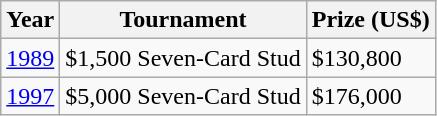<table class="wikitable">
<tr>
<th>Year</th>
<th>Tournament</th>
<th>Prize (US$)</th>
</tr>
<tr>
<td><a href='#'>1989</a></td>
<td>$1,500 Seven-Card Stud</td>
<td>$130,800</td>
</tr>
<tr>
<td><a href='#'>1997</a></td>
<td>$5,000 Seven-Card Stud</td>
<td>$176,000</td>
</tr>
</table>
